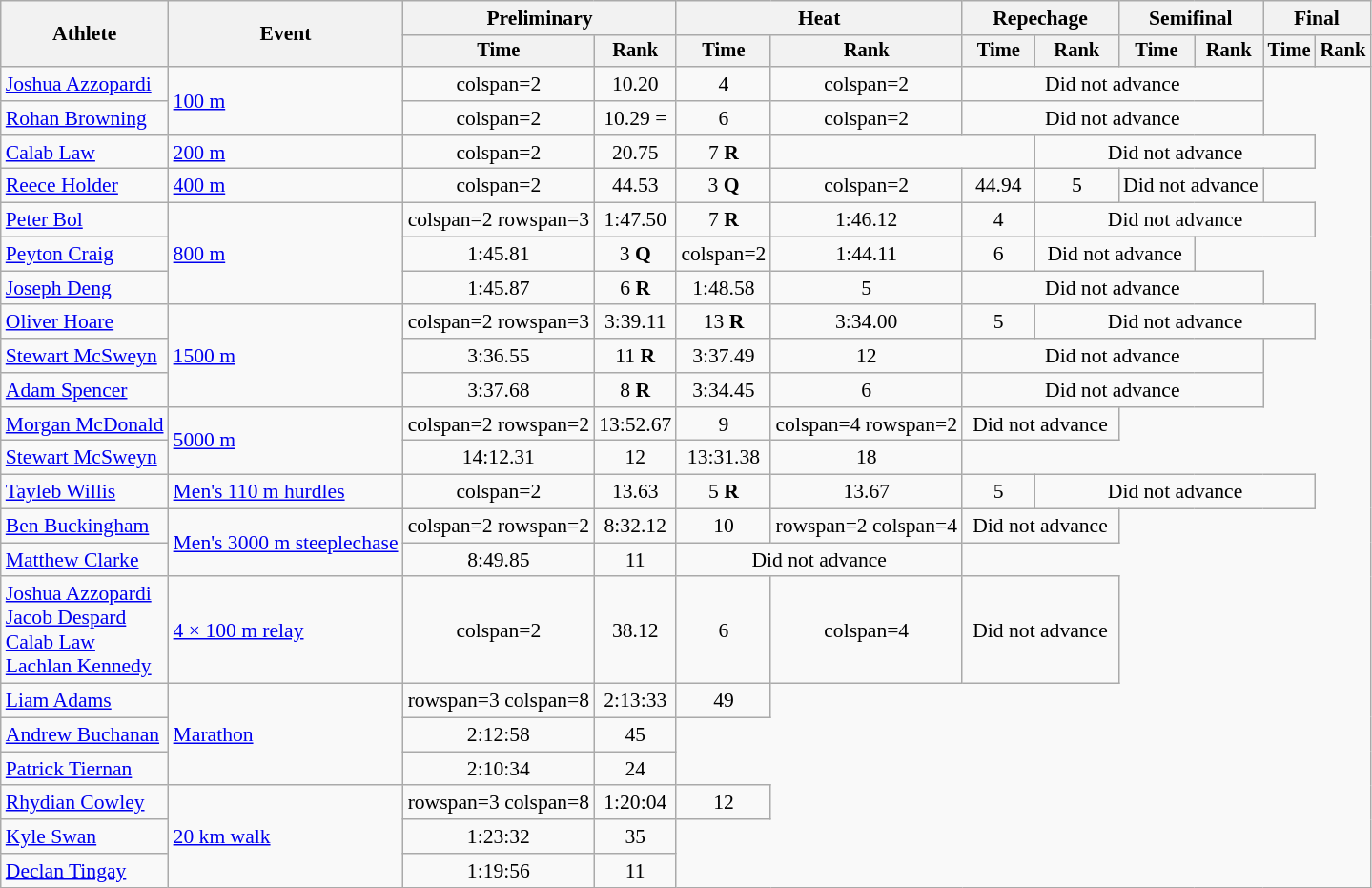<table class=wikitable style=font-size:90%;text-align:center>
<tr>
<th rowspan=2>Athlete</th>
<th rowspan=2>Event</th>
<th colspan=2>Preliminary</th>
<th colspan=2>Heat</th>
<th colspan=2>Repechage</th>
<th colspan=2>Semifinal</th>
<th colspan=2>Final</th>
</tr>
<tr style=font-size:95%>
<th>Time</th>
<th>Rank</th>
<th>Time</th>
<th>Rank</th>
<th>Time</th>
<th>Rank</th>
<th>Time</th>
<th>Rank</th>
<th>Time</th>
<th>Rank</th>
</tr>
<tr>
<td align=left><a href='#'>Joshua Azzopardi</a></td>
<td align=left rowspan=2><a href='#'>100 m</a></td>
<td>colspan=2 </td>
<td>10.20</td>
<td>4</td>
<td>colspan=2 </td>
<td colspan=4>Did not advance</td>
</tr>
<tr>
<td align=left><a href='#'>Rohan Browning</a></td>
<td>colspan=2 </td>
<td>10.29 =</td>
<td>6</td>
<td>colspan=2 </td>
<td colspan=4>Did not advance</td>
</tr>
<tr>
<td align=left><a href='#'>Calab Law</a></td>
<td align=left><a href='#'>200 m</a></td>
<td>colspan=2 </td>
<td>20.75</td>
<td>7 <strong>R</strong></td>
<td colspan=2></td>
<td colspan=4>Did not advance</td>
</tr>
<tr>
<td align=left><a href='#'>Reece Holder</a></td>
<td align=left><a href='#'>400 m</a></td>
<td>colspan=2 </td>
<td>44.53 </td>
<td>3 <strong>Q</strong></td>
<td>colspan=2 </td>
<td>44.94</td>
<td>5</td>
<td colspan=2>Did not advance</td>
</tr>
<tr>
<td align=left><a href='#'>Peter Bol</a></td>
<td align=left rowspan=3><a href='#'>800 m</a></td>
<td>colspan=2 rowspan=3 </td>
<td>1:47.50</td>
<td>7 <strong>R</strong></td>
<td>1:46.12</td>
<td>4</td>
<td colspan=4>Did not advance</td>
</tr>
<tr>
<td align=left><a href='#'>Peyton Craig</a></td>
<td>1:45.81</td>
<td>3 <strong>Q</strong></td>
<td>colspan=2 </td>
<td>1:44.11</td>
<td>6</td>
<td colspan=2>Did not advance</td>
</tr>
<tr>
<td align=left><a href='#'>Joseph Deng</a></td>
<td>1:45.87</td>
<td>6 <strong>R</strong></td>
<td>1:48.58</td>
<td>5</td>
<td colspan=4>Did not advance</td>
</tr>
<tr>
<td align=left><a href='#'>Oliver Hoare</a></td>
<td align=left rowspan=3><a href='#'>1500 m</a></td>
<td>colspan=2 rowspan=3 </td>
<td>3:39.11</td>
<td>13 <strong>R</strong></td>
<td>3:34.00</td>
<td>5</td>
<td colspan=4>Did not advance</td>
</tr>
<tr>
<td align=left><a href='#'>Stewart McSweyn</a></td>
<td>3:36.55</td>
<td>11 <strong>R</strong></td>
<td>3:37.49</td>
<td>12</td>
<td colspan=4>Did not advance</td>
</tr>
<tr>
<td align=left><a href='#'>Adam Spencer</a></td>
<td>3:37.68</td>
<td>8 <strong>R</strong></td>
<td>3:34.45 </td>
<td>6</td>
<td colspan=4>Did not advance</td>
</tr>
<tr>
<td align=left><a href='#'>Morgan McDonald</a></td>
<td align=left rowspan=2><a href='#'>5000 m</a></td>
<td>colspan=2 rowspan=2 </td>
<td>13:52.67</td>
<td>9</td>
<td>colspan=4 rowspan=2 </td>
<td colspan=2>Did not advance</td>
</tr>
<tr>
<td align=left><a href='#'>Stewart McSweyn</a></td>
<td>14:12.31</td>
<td>12 <strong></strong></td>
<td>13:31.38</td>
<td>18</td>
</tr>
<tr>
<td align=left><a href='#'>Tayleb Willis</a></td>
<td align=left><a href='#'>Men's 110 m hurdles</a></td>
<td>colspan=2 </td>
<td>13.63</td>
<td>5 <strong>R</strong></td>
<td>13.67</td>
<td>5</td>
<td colspan=4>Did not advance</td>
</tr>
<tr>
<td align=left><a href='#'>Ben Buckingham</a></td>
<td align=left rowspan=2><a href='#'>Men's 3000 m steeplechase</a></td>
<td>colspan=2 rowspan=2 </td>
<td>8:32.12</td>
<td>10</td>
<td>rowspan=2 colspan=4 </td>
<td colspan=2>Did not advance</td>
</tr>
<tr>
<td align=left><a href='#'>Matthew Clarke</a></td>
<td>8:49.85</td>
<td>11</td>
<td colspan=2>Did not advance</td>
</tr>
<tr>
<td align=left><a href='#'>Joshua Azzopardi</a> <br> <a href='#'>Jacob Despard</a> <br> <a href='#'>Calab Law</a> <br> <a href='#'>Lachlan Kennedy</a></td>
<td align=left><a href='#'>4 × 100 m relay</a></td>
<td>colspan=2 </td>
<td>38.12 <strong></strong></td>
<td>6</td>
<td>colspan=4 </td>
<td colspan=2>Did not advance</td>
</tr>
<tr>
<td align=left><a href='#'>Liam Adams</a></td>
<td align=left rowspan=3><a href='#'>Marathon</a></td>
<td>rowspan=3 colspan=8 </td>
<td>2:13:33</td>
<td>49</td>
</tr>
<tr>
<td align=left><a href='#'>Andrew Buchanan</a></td>
<td>2:12:58</td>
<td>45</td>
</tr>
<tr>
<td align=left><a href='#'>Patrick Tiernan</a></td>
<td>2:10:34</td>
<td>24</td>
</tr>
<tr>
<td align=left><a href='#'>Rhydian Cowley</a></td>
<td align=left rowspan=3><a href='#'>20 km walk</a></td>
<td>rowspan=3 colspan=8 </td>
<td>1:20:04</td>
<td>12</td>
</tr>
<tr>
<td align=left><a href='#'>Kyle Swan</a></td>
<td>1:23:32</td>
<td>35</td>
</tr>
<tr>
<td align=left><a href='#'>Declan Tingay</a></td>
<td>1:19:56</td>
<td>11</td>
</tr>
</table>
